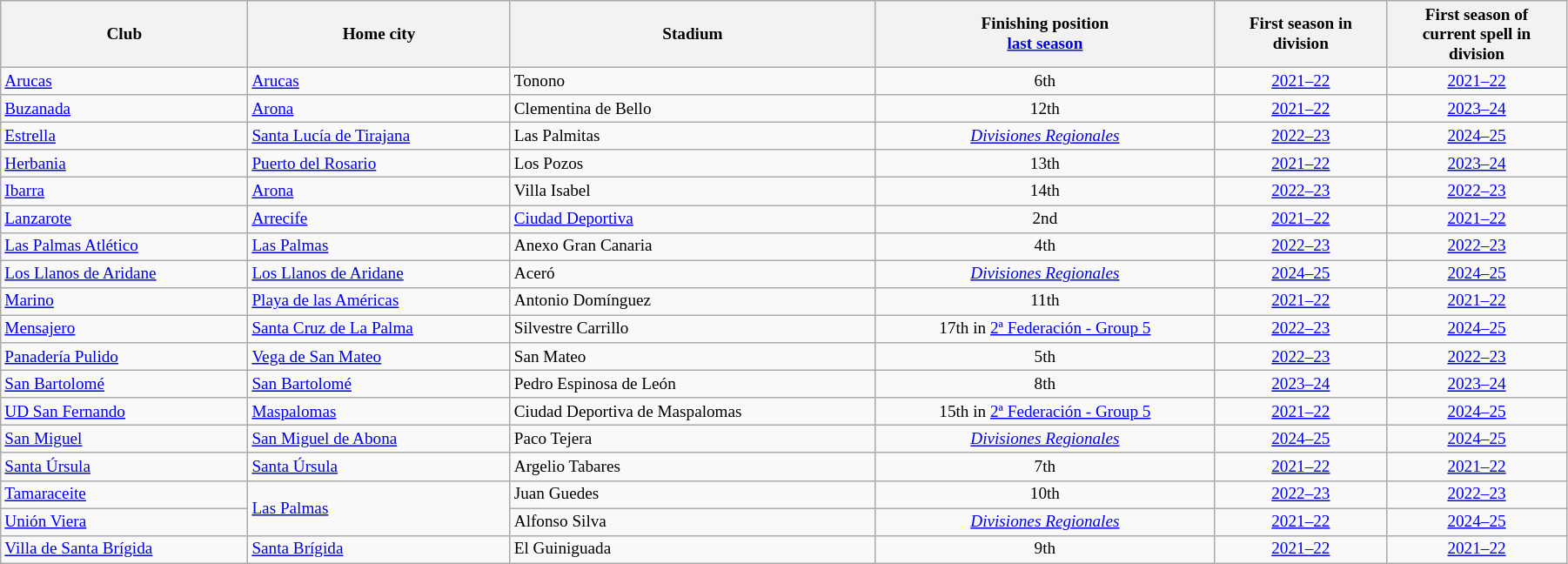<table class="wikitable sortable" width=95% style="font-size:80%">
<tr>
<th>Club</th>
<th>Home city</th>
<th>Stadium</th>
<th>Finishing position<br><a href='#'>last season</a></th>
<th>First season in<br>division</th>
<th>First season of<br>current spell in<br> division</th>
</tr>
<tr>
<td style="text-align:left;"><a href='#'>Arucas</a></td>
<td><a href='#'>Arucas</a></td>
<td>Tonono</td>
<td align=center>6th</td>
<td align=center><a href='#'>2021–22</a></td>
<td align=center><a href='#'>2021–22</a></td>
</tr>
<tr>
<td style="text-align:left;"><a href='#'>Buzanada</a></td>
<td><a href='#'>Arona</a></td>
<td>Clementina de Bello</td>
<td align=center>12th</td>
<td align=center><a href='#'>2021–22</a></td>
<td align=center><a href='#'>2023–24</a></td>
</tr>
<tr>
<td style="text-align:left;"><a href='#'>Estrella</a></td>
<td><a href='#'>Santa Lucía de Tirajana</a></td>
<td>Las Palmitas</td>
<td align=center><em><a href='#'>Divisiones Regionales</a></em></td>
<td align=center><a href='#'>2022–23</a></td>
<td align=center><a href='#'>2024–25</a></td>
</tr>
<tr>
<td style="text-align:left;"><a href='#'>Herbania</a></td>
<td><a href='#'>Puerto del Rosario</a></td>
<td>Los Pozos</td>
<td align=center>13th</td>
<td align=center><a href='#'>2021–22</a></td>
<td align=center><a href='#'>2023–24</a></td>
</tr>
<tr>
<td style="text-align:left;"><a href='#'>Ibarra</a></td>
<td><a href='#'>Arona</a></td>
<td>Villa Isabel</td>
<td align=center>14th</td>
<td align=center><a href='#'>2022–23</a></td>
<td align=center><a href='#'>2022–23</a></td>
</tr>
<tr>
<td style="text-align:left;"><a href='#'>Lanzarote</a></td>
<td><a href='#'>Arrecife</a></td>
<td><a href='#'>Ciudad Deportiva</a></td>
<td align=center>2nd</td>
<td align=center><a href='#'>2021–22</a></td>
<td align=center><a href='#'>2021–22</a></td>
</tr>
<tr>
<td style="text-align:left;"><a href='#'>Las Palmas Atlético</a></td>
<td><a href='#'>Las Palmas</a></td>
<td>Anexo Gran Canaria</td>
<td align=center>4th</td>
<td align=center><a href='#'>2022–23</a></td>
<td align=center><a href='#'>2022–23</a></td>
</tr>
<tr>
<td style="text-align:left;"><a href='#'>Los Llanos de Aridane</a></td>
<td><a href='#'>Los Llanos de Aridane</a></td>
<td>Aceró</td>
<td align=center><em><a href='#'>Divisiones Regionales</a></em></td>
<td align=center><a href='#'>2024–25</a></td>
<td align=center><a href='#'>2024–25</a></td>
</tr>
<tr>
<td style="text-align:left;"><a href='#'>Marino</a></td>
<td><a href='#'>Playa de las Américas</a></td>
<td>Antonio Domínguez</td>
<td align=center>11th</td>
<td align=center><a href='#'>2021–22</a></td>
<td align=center><a href='#'>2021–22</a></td>
</tr>
<tr>
<td style="text-align:left;"><a href='#'>Mensajero</a></td>
<td><a href='#'>Santa Cruz de La Palma</a></td>
<td>Silvestre Carrillo</td>
<td align=center>17th in <a href='#'>2ª Federación - Group 5</a></td>
<td align=center><a href='#'>2022–23</a></td>
<td align=center><a href='#'>2024–25</a></td>
</tr>
<tr>
<td style="text-align:left;"><a href='#'>Panadería Pulido</a></td>
<td><a href='#'>Vega de San Mateo</a></td>
<td>San Mateo</td>
<td align=center>5th</td>
<td align=center><a href='#'>2022–23</a></td>
<td align=center><a href='#'>2022–23</a></td>
</tr>
<tr>
<td style="text-align:left;"><a href='#'>San Bartolomé</a></td>
<td><a href='#'>San Bartolomé</a></td>
<td>Pedro Espinosa de León</td>
<td align=center>8th</td>
<td align=center><a href='#'>2023–24</a></td>
<td align=center><a href='#'>2023–24</a></td>
</tr>
<tr>
<td style="text-align:left;"><a href='#'>UD San Fernando</a></td>
<td><a href='#'>Maspalomas</a></td>
<td>Ciudad Deportiva de Maspalomas</td>
<td align=center>15th in <a href='#'>2ª Federación - Group 5</a></td>
<td align=center><a href='#'>2021–22</a></td>
<td align=center><a href='#'>2024–25</a></td>
</tr>
<tr>
<td style="text-align:left;"><a href='#'>San Miguel</a></td>
<td><a href='#'>San Miguel de Abona</a></td>
<td>Paco Tejera</td>
<td align=center><em><a href='#'>Divisiones Regionales</a></em></td>
<td align=center><a href='#'>2024–25</a></td>
<td align=center><a href='#'>2024–25</a></td>
</tr>
<tr>
<td style="text-align:left;"><a href='#'>Santa Úrsula</a></td>
<td><a href='#'>Santa Úrsula</a></td>
<td>Argelio Tabares</td>
<td align=center>7th</td>
<td align=center><a href='#'>2021–22</a></td>
<td align=center><a href='#'>2021–22</a></td>
</tr>
<tr>
<td style="text-align:left;"><a href='#'>Tamaraceite</a></td>
<td rowspan="2"><a href='#'>Las Palmas</a></td>
<td>Juan Guedes</td>
<td align=center>10th</td>
<td align=center><a href='#'>2022–23</a></td>
<td align=center><a href='#'>2022–23</a></td>
</tr>
<tr>
<td style="text-align:left;"><a href='#'>Unión Viera</a></td>
<td>Alfonso Silva</td>
<td align=center><em><a href='#'>Divisiones Regionales</a></em></td>
<td align=center><a href='#'>2021–22</a></td>
<td align=center><a href='#'>2024–25</a></td>
</tr>
<tr>
<td style="text-align:left;"><a href='#'>Villa de Santa Brígida</a></td>
<td><a href='#'>Santa Brígida</a></td>
<td>El Guiniguada</td>
<td align=center>9th</td>
<td align=center><a href='#'>2021–22</a></td>
<td align=center><a href='#'>2021–22</a></td>
</tr>
</table>
